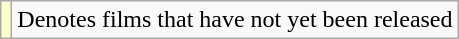<table class="wikitable">
<tr>
<td style="background:#ffc;"></td>
<td>Denotes films that have not yet been released</td>
</tr>
</table>
